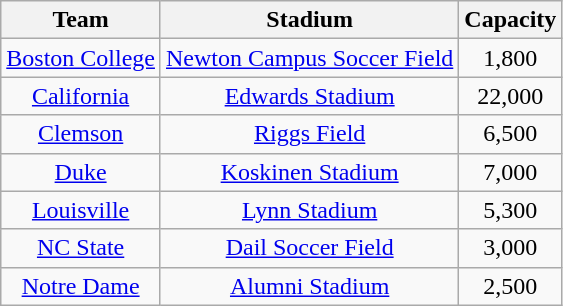<table class="wikitable sortable" style="text-align:center">
<tr>
<th>Team</th>
<th>Stadium</th>
<th>Capacity</th>
</tr>
<tr>
<td><a href='#'>Boston College</a></td>
<td><a href='#'>Newton Campus Soccer Field</a></td>
<td>1,800</td>
</tr>
<tr>
<td><a href='#'>California</a></td>
<td><a href='#'>Edwards Stadium</a></td>
<td>22,000</td>
</tr>
<tr>
<td><a href='#'>Clemson</a></td>
<td><a href='#'>Riggs Field</a></td>
<td>6,500</td>
</tr>
<tr>
<td><a href='#'>Duke</a></td>
<td><a href='#'>Koskinen Stadium</a></td>
<td>7,000</td>
</tr>
<tr>
<td><a href='#'>Louisville</a></td>
<td><a href='#'>Lynn Stadium</a></td>
<td>5,300</td>
</tr>
<tr>
<td><a href='#'>NC State</a></td>
<td><a href='#'>Dail Soccer Field</a></td>
<td>3,000</td>
</tr>
<tr>
<td><a href='#'>Notre Dame</a></td>
<td><a href='#'>Alumni Stadium</a></td>
<td>2,500</td>
</tr>
</table>
